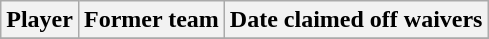<table class="wikitable">
<tr>
<th>Player</th>
<th>Former team</th>
<th>Date claimed off waivers</th>
</tr>
<tr>
</tr>
</table>
